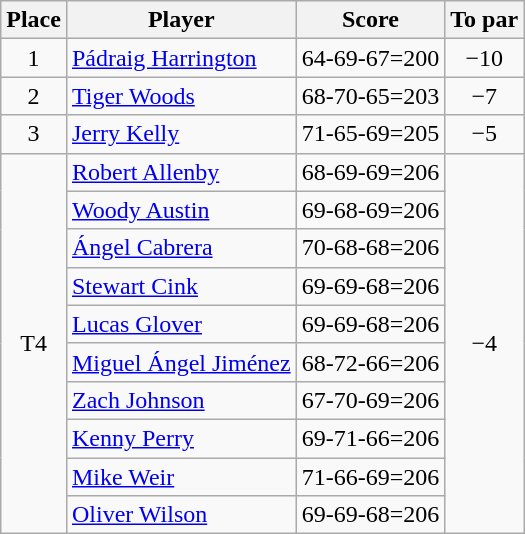<table class="wikitable">
<tr>
<th>Place</th>
<th>Player</th>
<th>Score</th>
<th>To par</th>
</tr>
<tr>
<td align=center>1</td>
<td> <a href='#'>Pádraig Harrington</a></td>
<td align=center>64-69-67=200</td>
<td align=center>−10</td>
</tr>
<tr>
<td align=center>2</td>
<td> <a href='#'>Tiger Woods</a></td>
<td align=center>68-70-65=203</td>
<td align=center>−7</td>
</tr>
<tr>
<td align=center>3</td>
<td> <a href='#'>Jerry Kelly</a></td>
<td align=center>71-65-69=205</td>
<td align=center>−5</td>
</tr>
<tr>
<td rowspan="10" align=center>T4</td>
<td> <a href='#'>Robert Allenby</a></td>
<td align=center>68-69-69=206</td>
<td rowspan="10" align=center>−4</td>
</tr>
<tr>
<td> <a href='#'>Woody Austin</a></td>
<td align=center>69-68-69=206</td>
</tr>
<tr>
<td> <a href='#'>Ángel Cabrera</a></td>
<td align=center>70-68-68=206</td>
</tr>
<tr>
<td> <a href='#'>Stewart Cink</a></td>
<td align=center>69-69-68=206</td>
</tr>
<tr>
<td> <a href='#'>Lucas Glover</a></td>
<td align=center>69-69-68=206</td>
</tr>
<tr>
<td> <a href='#'>Miguel Ángel Jiménez</a></td>
<td align=center>68-72-66=206</td>
</tr>
<tr>
<td> <a href='#'>Zach Johnson</a></td>
<td align=center>67-70-69=206</td>
</tr>
<tr>
<td> <a href='#'>Kenny Perry</a></td>
<td align=center>69-71-66=206</td>
</tr>
<tr>
<td> <a href='#'>Mike Weir</a></td>
<td align=center>71-66-69=206</td>
</tr>
<tr>
<td> <a href='#'>Oliver Wilson</a></td>
<td align=center>69-69-68=206</td>
</tr>
</table>
